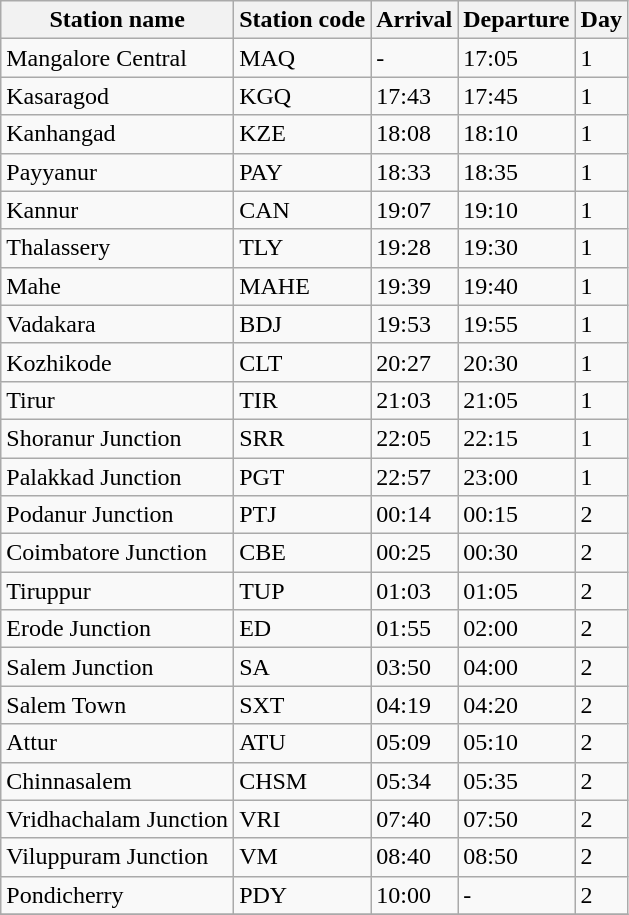<table class="wikitable">
<tr>
<th>Station name</th>
<th>Station code</th>
<th>Arrival</th>
<th>Departure</th>
<th>Day</th>
</tr>
<tr>
<td>Mangalore Central</td>
<td>MAQ</td>
<td>-</td>
<td>17:05</td>
<td>1</td>
</tr>
<tr>
<td>Kasaragod</td>
<td>KGQ</td>
<td>17:43</td>
<td>17:45</td>
<td>1</td>
</tr>
<tr>
<td>Kanhangad</td>
<td>KZE</td>
<td>18:08</td>
<td>18:10</td>
<td>1</td>
</tr>
<tr>
<td>Payyanur</td>
<td>PAY</td>
<td>18:33</td>
<td>18:35</td>
<td>1</td>
</tr>
<tr>
<td>Kannur</td>
<td>CAN</td>
<td>19:07</td>
<td>19:10</td>
<td>1</td>
</tr>
<tr>
<td>Thalassery</td>
<td>TLY</td>
<td>19:28</td>
<td>19:30</td>
<td>1</td>
</tr>
<tr>
<td>Mahe</td>
<td>MAHE</td>
<td>19:39</td>
<td>19:40</td>
<td>1</td>
</tr>
<tr>
<td>Vadakara</td>
<td>BDJ</td>
<td>19:53</td>
<td>19:55</td>
<td>1</td>
</tr>
<tr>
<td>Kozhikode</td>
<td>CLT</td>
<td>20:27</td>
<td>20:30</td>
<td>1</td>
</tr>
<tr>
<td>Tirur</td>
<td>TIR</td>
<td>21:03</td>
<td>21:05</td>
<td>1</td>
</tr>
<tr>
<td>Shoranur Junction</td>
<td>SRR</td>
<td>22:05</td>
<td>22:15</td>
<td>1</td>
</tr>
<tr>
<td>Palakkad Junction</td>
<td>PGT</td>
<td>22:57</td>
<td>23:00</td>
<td>1</td>
</tr>
<tr>
<td>Podanur Junction</td>
<td>PTJ</td>
<td>00:14</td>
<td>00:15</td>
<td>2</td>
</tr>
<tr>
<td>Coimbatore Junction</td>
<td>CBE</td>
<td>00:25</td>
<td>00:30</td>
<td>2</td>
</tr>
<tr>
<td>Tiruppur</td>
<td>TUP</td>
<td>01:03</td>
<td>01:05</td>
<td>2</td>
</tr>
<tr>
<td>Erode Junction</td>
<td>ED</td>
<td>01:55</td>
<td>02:00</td>
<td>2</td>
</tr>
<tr>
<td>Salem Junction</td>
<td>SA</td>
<td>03:50</td>
<td>04:00</td>
<td>2</td>
</tr>
<tr>
<td>Salem Town</td>
<td>SXT</td>
<td>04:19</td>
<td>04:20</td>
<td>2</td>
</tr>
<tr>
<td>Attur</td>
<td>ATU</td>
<td>05:09</td>
<td>05:10</td>
<td>2</td>
</tr>
<tr>
<td>Chinnasalem</td>
<td>CHSM</td>
<td>05:34</td>
<td>05:35</td>
<td>2</td>
</tr>
<tr>
<td>Vridhachalam Junction</td>
<td>VRI</td>
<td>07:40</td>
<td>07:50</td>
<td>2</td>
</tr>
<tr>
<td>Viluppuram Junction</td>
<td>VM</td>
<td>08:40</td>
<td>08:50</td>
<td>2</td>
</tr>
<tr>
<td>Pondicherry</td>
<td>PDY</td>
<td>10:00</td>
<td>-</td>
<td>2</td>
</tr>
<tr>
</tr>
</table>
